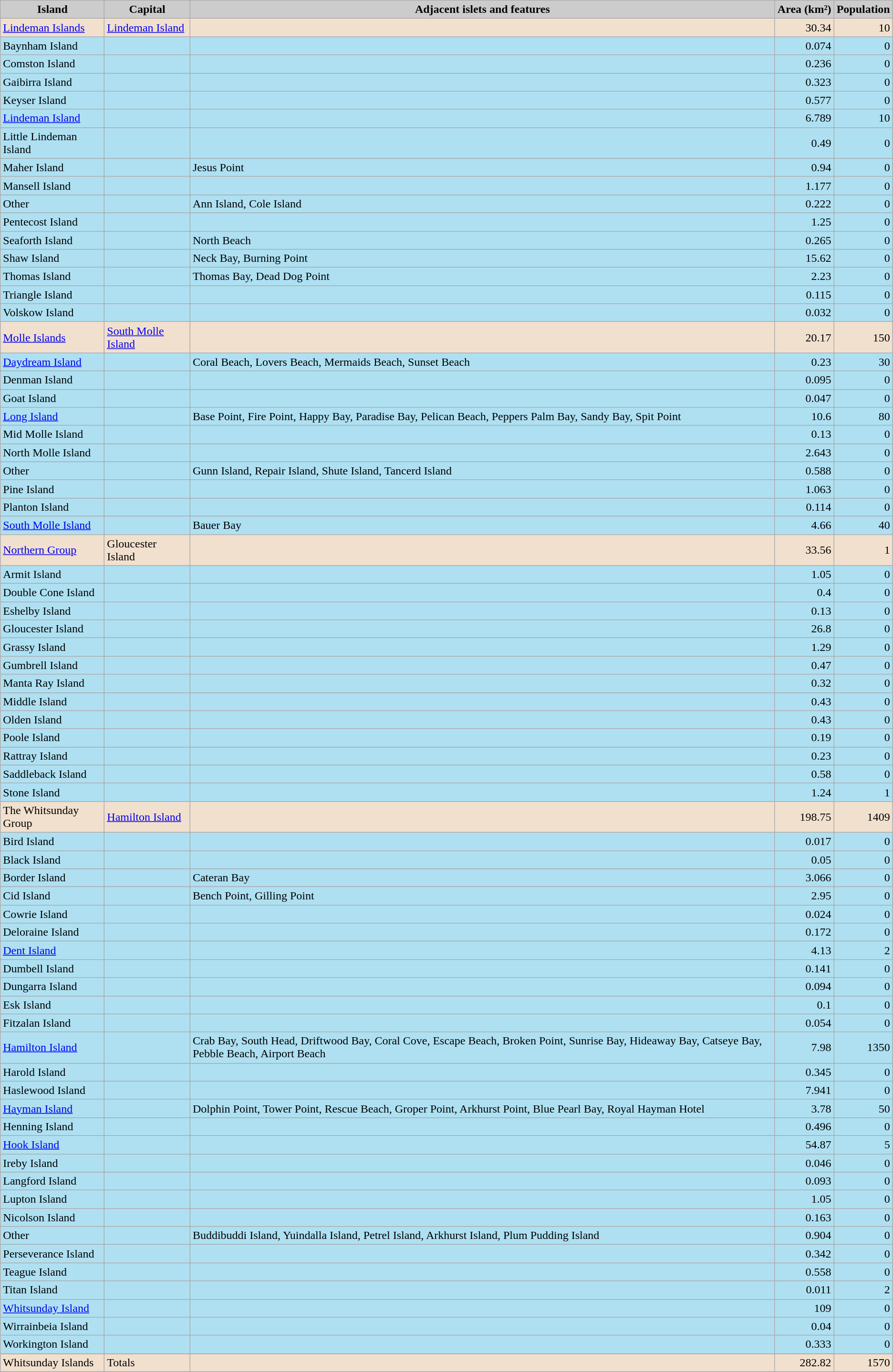<table class="wikitable sortable">
<tr>
<th style="background: #CCC;" class="unsortable">Island</th>
<th style="background: #CCC;" class="unsortable">Capital</th>
<th style="background: #CCC;" class="unsortable">Adjacent islets and features</th>
<th style="background: #CCC;">Area (km²)</th>
<th style="background: #CCC;">Population</th>
</tr>
<tr style="background:#F2E0CE;">
<td><a href='#'>Lindeman Islands</a></td>
<td><a href='#'>Lindeman Island</a></td>
<td></td>
<td align="right">30.34</td>
<td align="right">10</td>
</tr>
<tr style="background:#AEE0F2;">
<td>Baynham Island</td>
<td></td>
<td></td>
<td align="right">0.074</td>
<td align="right">0</td>
</tr>
<tr style="background:#AEE0F2;">
<td>Comston Island</td>
<td></td>
<td></td>
<td align="right">0.236</td>
<td align="right">0</td>
</tr>
<tr style="background:#AEE0F2;">
<td>Gaibirra Island</td>
<td></td>
<td></td>
<td align="right">0.323</td>
<td align="right">0</td>
</tr>
<tr style="background:#AEE0F2;">
<td>Keyser Island</td>
<td></td>
<td></td>
<td align="right">0.577</td>
<td align="right">0</td>
</tr>
<tr style="background:#AEE0F2;">
<td><a href='#'>Lindeman Island</a></td>
<td></td>
<td></td>
<td align="right">6.789</td>
<td align="right">10</td>
</tr>
<tr style="background:#AEE0F2;">
<td>Little Lindeman Island</td>
<td></td>
<td></td>
<td align="right">0.49</td>
<td align="right">0</td>
</tr>
<tr style="background:#AEE0F2;">
<td>Maher Island</td>
<td></td>
<td>Jesus Point</td>
<td align="right">0.94</td>
<td align="right">0</td>
</tr>
<tr style="background:#AEE0F2;">
<td>Mansell Island</td>
<td></td>
<td></td>
<td align="right">1.177</td>
<td align="right">0</td>
</tr>
<tr style="background:#AEE0F2;">
<td>Other</td>
<td></td>
<td>Ann Island, Cole Island</td>
<td align="right">0.222</td>
<td align="right">0</td>
</tr>
<tr style="background:#AEE0F2;">
<td>Pentecost Island</td>
<td></td>
<td></td>
<td align="right">1.25</td>
<td align="right">0</td>
</tr>
<tr style="background:#AEE0F2;">
<td>Seaforth Island</td>
<td></td>
<td>North Beach</td>
<td align="right">0.265</td>
<td align="right">0</td>
</tr>
<tr style="background:#AEE0F2;">
<td>Shaw Island</td>
<td></td>
<td>Neck Bay, Burning Point</td>
<td align="right">15.62</td>
<td align="right">0</td>
</tr>
<tr style="background:#AEE0F2;">
<td>Thomas Island</td>
<td></td>
<td>Thomas Bay, Dead Dog Point</td>
<td align="right">2.23</td>
<td align="right">0</td>
</tr>
<tr style="background:#AEE0F2;">
<td>Triangle Island</td>
<td></td>
<td></td>
<td align="right">0.115</td>
<td align="right">0</td>
</tr>
<tr style="background:#AEE0F2;">
<td>Volskow Island</td>
<td></td>
<td></td>
<td align="right">0.032</td>
<td align="right">0</td>
</tr>
<tr style="background:#F2E0CE;">
<td><a href='#'>Molle Islands</a></td>
<td><a href='#'>South Molle Island</a></td>
<td></td>
<td align="right">20.17</td>
<td align="right">150</td>
</tr>
<tr style="background:#AEE0F2;">
<td><a href='#'>Daydream Island</a></td>
<td></td>
<td>Coral Beach, Lovers Beach, Mermaids Beach, Sunset Beach</td>
<td align="right">0.23</td>
<td align="right">30</td>
</tr>
<tr style="background:#AEE0F2;">
<td>Denman Island</td>
<td></td>
<td></td>
<td align="right">0.095</td>
<td align="right">0</td>
</tr>
<tr style="background:#AEE0F2;">
<td>Goat Island</td>
<td></td>
<td></td>
<td align="right">0.047</td>
<td align="right">0</td>
</tr>
<tr style="background:#AEE0F2;">
<td><a href='#'>Long Island</a></td>
<td></td>
<td>Base Point, Fire Point, Happy Bay, Paradise Bay, Pelican Beach, Peppers Palm Bay, Sandy Bay, Spit Point</td>
<td align="right">10.6</td>
<td align="right">80</td>
</tr>
<tr style="background:#AEE0F2;">
<td>Mid Molle Island</td>
<td></td>
<td></td>
<td align="right">0.13</td>
<td align="right">0</td>
</tr>
<tr style="background:#AEE0F2;">
<td>North Molle Island</td>
<td></td>
<td></td>
<td align="right">2.643</td>
<td align="right">0</td>
</tr>
<tr style="background:#AEE0F2;">
<td>Other</td>
<td></td>
<td>Gunn Island, Repair Island, Shute Island, Tancerd Island</td>
<td align="right">0.588</td>
<td align="right">0</td>
</tr>
<tr style="background:#AEE0F2;">
<td>Pine Island</td>
<td></td>
<td></td>
<td align="right">1.063</td>
<td align="right">0</td>
</tr>
<tr style="background:#AEE0F2;">
<td>Planton Island</td>
<td></td>
<td></td>
<td align="right">0.114</td>
<td align="right">0</td>
</tr>
<tr style="background:#AEE0F2;">
<td><a href='#'>South Molle Island</a></td>
<td></td>
<td>Bauer Bay</td>
<td align="right">4.66</td>
<td align="right">40</td>
</tr>
<tr style="background:#F2E0CE;">
<td><a href='#'>Northern Group</a></td>
<td>Gloucester Island</td>
<td></td>
<td align="right">33.56</td>
<td align="right">1</td>
</tr>
<tr style="background:#AEE0F2;">
<td>Armit Island</td>
<td></td>
<td></td>
<td align="right">1.05</td>
<td align="right">0</td>
</tr>
<tr style="background:#AEE0F2;">
<td>Double Cone Island</td>
<td></td>
<td></td>
<td align="right">0.4</td>
<td align="right">0</td>
</tr>
<tr style="background:#AEE0F2;">
<td>Eshelby Island</td>
<td></td>
<td></td>
<td align="right">0.13</td>
<td align="right">0</td>
</tr>
<tr style="background:#AEE0F2;">
<td>Gloucester Island</td>
<td></td>
<td></td>
<td align="right">26.8</td>
<td align="right">0</td>
</tr>
<tr style="background:#AEE0F2;">
<td>Grassy Island</td>
<td></td>
<td></td>
<td align="right">1.29</td>
<td align="right">0</td>
</tr>
<tr style="background:#AEE0F2;">
<td>Gumbrell Island</td>
<td></td>
<td></td>
<td align="right">0.47</td>
<td align="right">0</td>
</tr>
<tr style="background:#AEE0F2;">
<td>Manta Ray Island</td>
<td></td>
<td></td>
<td align="right">0.32</td>
<td align="right">0</td>
</tr>
<tr style="background:#AEE0F2;">
<td>Middle Island</td>
<td></td>
<td></td>
<td align="right">0.43</td>
<td align="right">0</td>
</tr>
<tr style="background:#AEE0F2;">
<td>Olden Island</td>
<td></td>
<td></td>
<td align="right">0.43</td>
<td align="right">0</td>
</tr>
<tr style="background:#AEE0F2;">
<td>Poole Island</td>
<td></td>
<td></td>
<td align="right">0.19</td>
<td align="right">0</td>
</tr>
<tr style="background:#AEE0F2;">
<td>Rattray Island</td>
<td></td>
<td></td>
<td align="right">0.23</td>
<td align="right">0</td>
</tr>
<tr style="background:#AEE0F2;">
<td>Saddleback Island</td>
<td></td>
<td></td>
<td align="right">0.58</td>
<td align="right">0</td>
</tr>
<tr style="background:#AEE0F2;">
<td>Stone Island</td>
<td></td>
<td></td>
<td align="right">1.24</td>
<td align="right">1</td>
</tr>
<tr style="background:#F2E0CE;">
<td>The Whitsunday Group</td>
<td><a href='#'>Hamilton Island</a></td>
<td></td>
<td align="right">198.75</td>
<td align="right">1409</td>
</tr>
<tr style="background:#AEE0F2;">
<td>Bird Island</td>
<td></td>
<td></td>
<td align="right">0.017</td>
<td align="right">0</td>
</tr>
<tr style="background:#AEE0F2;">
<td>Black Island</td>
<td></td>
<td></td>
<td align="right">0.05</td>
<td align="right">0</td>
</tr>
<tr style="background:#AEE0F2;">
<td>Border Island</td>
<td></td>
<td>Cateran Bay</td>
<td align="right">3.066</td>
<td align="right">0</td>
</tr>
<tr style="background:#AEE0F2;">
<td>Cid Island</td>
<td></td>
<td>Bench Point, Gilling Point</td>
<td align="right">2.95</td>
<td align="right">0</td>
</tr>
<tr style="background:#AEE0F2;">
<td>Cowrie Island</td>
<td></td>
<td></td>
<td align="right">0.024</td>
<td align="right">0</td>
</tr>
<tr style="background:#AEE0F2;">
<td>Deloraine Island</td>
<td></td>
<td></td>
<td align="right">0.172</td>
<td align="right">0</td>
</tr>
<tr style="background:#AEE0F2;">
<td><a href='#'>Dent Island</a></td>
<td></td>
<td></td>
<td align="right">4.13</td>
<td align="right">2</td>
</tr>
<tr style="background:#AEE0F2;">
<td>Dumbell Island </td>
<td></td>
<td></td>
<td align="right">0.141</td>
<td align="right">0</td>
</tr>
<tr style="background:#AEE0F2;">
<td>Dungarra Island</td>
<td></td>
<td></td>
<td align="right">0.094</td>
<td align="right">0</td>
</tr>
<tr style="background:#AEE0F2;">
<td>Esk Island</td>
<td></td>
<td></td>
<td align="right">0.1</td>
<td align="right">0</td>
</tr>
<tr style="background:#AEE0F2;">
<td>Fitzalan Island</td>
<td></td>
<td></td>
<td align="right">0.054</td>
<td align="right">0</td>
</tr>
<tr style="background:#AEE0F2;">
<td><a href='#'>Hamilton Island</a></td>
<td></td>
<td>Crab Bay, South Head, Driftwood Bay, Coral Cove, Escape Beach, Broken Point, Sunrise Bay, Hideaway Bay, Catseye Bay, Pebble Beach, Airport Beach</td>
<td align="right">7.98</td>
<td align="right">1350</td>
</tr>
<tr style="background:#AEE0F2;">
<td>Harold Island</td>
<td></td>
<td></td>
<td align="right">0.345</td>
<td align="right">0</td>
</tr>
<tr style="background:#AEE0F2;">
<td>Haslewood Island</td>
<td></td>
<td></td>
<td align="right">7.941</td>
<td align="right">0</td>
</tr>
<tr style="background:#AEE0F2;">
<td><a href='#'>Hayman Island</a></td>
<td></td>
<td>Dolphin Point, Tower Point, Rescue Beach, Groper Point, Arkhurst Point, Blue Pearl Bay, Royal Hayman Hotel</td>
<td align="right">3.78</td>
<td align="right">50</td>
</tr>
<tr style="background:#AEE0F2;">
<td>Henning Island</td>
<td></td>
<td></td>
<td align="right">0.496</td>
<td align="right">0</td>
</tr>
<tr style="background:#AEE0F2;">
<td><a href='#'>Hook Island</a></td>
<td></td>
<td></td>
<td align="right">54.87</td>
<td align="right">5</td>
</tr>
<tr style="background:#AEE0F2;">
<td>Ireby Island</td>
<td></td>
<td></td>
<td align="right">0.046</td>
<td align="right">0</td>
</tr>
<tr style="background:#AEE0F2;">
<td>Langford Island</td>
<td></td>
<td></td>
<td align="right">0.093</td>
<td align="right">0</td>
</tr>
<tr style="background:#AEE0F2;">
<td>Lupton Island</td>
<td></td>
<td></td>
<td align="right">1.05</td>
<td align="right">0</td>
</tr>
<tr style="background:#AEE0F2;">
<td>Nicolson Island</td>
<td></td>
<td></td>
<td align="right">0.163</td>
<td align="right">0</td>
</tr>
<tr style="background:#AEE0F2;">
<td>Other</td>
<td></td>
<td>Buddibuddi Island, Yuindalla Island, Petrel Island, Arkhurst Island, Plum Pudding Island</td>
<td align="right">0.904</td>
<td align="right">0</td>
</tr>
<tr style="background:#AEE0F2;">
<td>Perseverance Island</td>
<td></td>
<td></td>
<td align="right">0.342</td>
<td align="right">0</td>
</tr>
<tr style="background:#AEE0F2;">
<td>Teague Island</td>
<td></td>
<td></td>
<td align="right">0.558</td>
<td align="right">0</td>
</tr>
<tr style="background:#AEE0F2;">
<td>Titan Island</td>
<td></td>
<td></td>
<td align="right">0.011</td>
<td align="right">2</td>
</tr>
<tr style="background:#AEE0F2;">
<td><a href='#'>Whitsunday Island</a></td>
<td></td>
<td></td>
<td align="right">109</td>
<td align="right">0</td>
</tr>
<tr style="background:#AEE0F2;">
<td>Wirrainbeia Island</td>
<td></td>
<td></td>
<td align="right">0.04</td>
<td align="right">0</td>
</tr>
<tr style="background:#AEE0F2;">
<td>Workington Island</td>
<td></td>
<td></td>
<td align="right">0.333</td>
<td align="right">0</td>
</tr>
<tr>
</tr>
<tr style="background:#F2E0CE;" | class="sortbottom">
<td>Whitsunday Islands</td>
<td>Totals</td>
<td></td>
<td align="right">282.82</td>
<td align="right">1570</td>
</tr>
</table>
